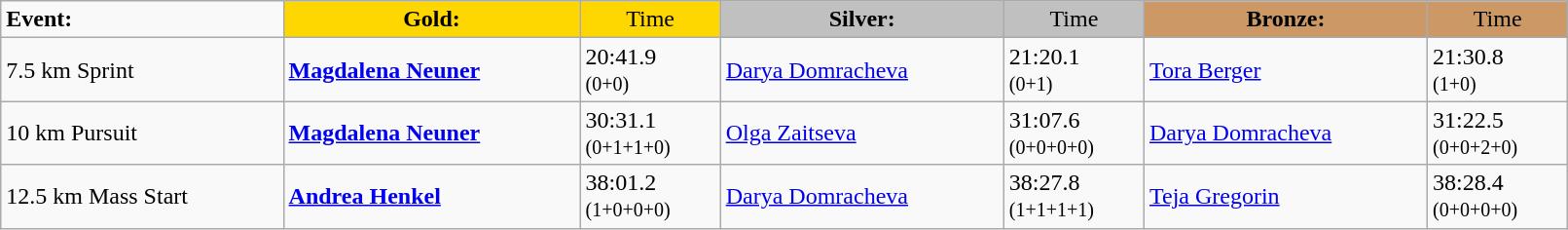<table class="wikitable" width=85%>
<tr>
<td><strong>Event:</strong></td>
<td style="text-align:center;background-color:gold;"><strong>Gold:</strong></td>
<td style="text-align:center;background-color:gold;">Time</td>
<td style="text-align:center;background-color:silver;"><strong>Silver:</strong></td>
<td style="text-align:center;background-color:silver;">Time</td>
<td style="text-align:center;background-color:#CC9966;"><strong>Bronze:</strong></td>
<td style="text-align:center;background-color:#CC9966;">Time</td>
</tr>
<tr>
<td>7.5 km Sprint<br><em></em></td>
<td><strong><a href='#'>Magdalena Neuner</a></strong><br><small></small></td>
<td>20:41.9<br><small>(0+0)</small></td>
<td><a href='#'>Darya Domracheva</a><br><small></small></td>
<td>21:20.1<br><small>(0+1)</small></td>
<td><a href='#'>Tora Berger</a><br><small></small></td>
<td>21:30.8<br><small>(1+0)</small></td>
</tr>
<tr>
<td>10 km Pursuit<br><em></em></td>
<td><strong><a href='#'>Magdalena Neuner</a></strong><br><small></small></td>
<td>30:31.1<br><small>(0+1+1+0)</small></td>
<td><a href='#'>Olga Zaitseva</a><br><small></small></td>
<td>31:07.6<br><small>(0+0+0+0)</small></td>
<td><a href='#'>Darya Domracheva</a><br><small></small></td>
<td>31:22.5<br><small>(0+0+2+0)</small></td>
</tr>
<tr>
<td>12.5 km Mass Start<br></td>
<td><strong><a href='#'>Andrea Henkel</a></strong><br><small></small></td>
<td>38:01.2<br><small>(1+0+0+0)</small></td>
<td><a href='#'>Darya Domracheva</a><br><small></small></td>
<td>38:27.8<br><small>(1+1+1+1)</small></td>
<td><a href='#'>Teja Gregorin</a><br><small></small></td>
<td>38:28.4<br><small>(0+0+0+0)</small></td>
</tr>
</table>
